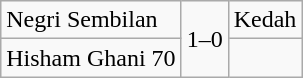<table class="wikitable">
<tr>
<td>Negri Sembilan</td>
<td rowspan="2">1–0</td>
<td>Kedah</td>
</tr>
<tr>
<td>Hisham Ghani 70</td>
<td></td>
</tr>
</table>
